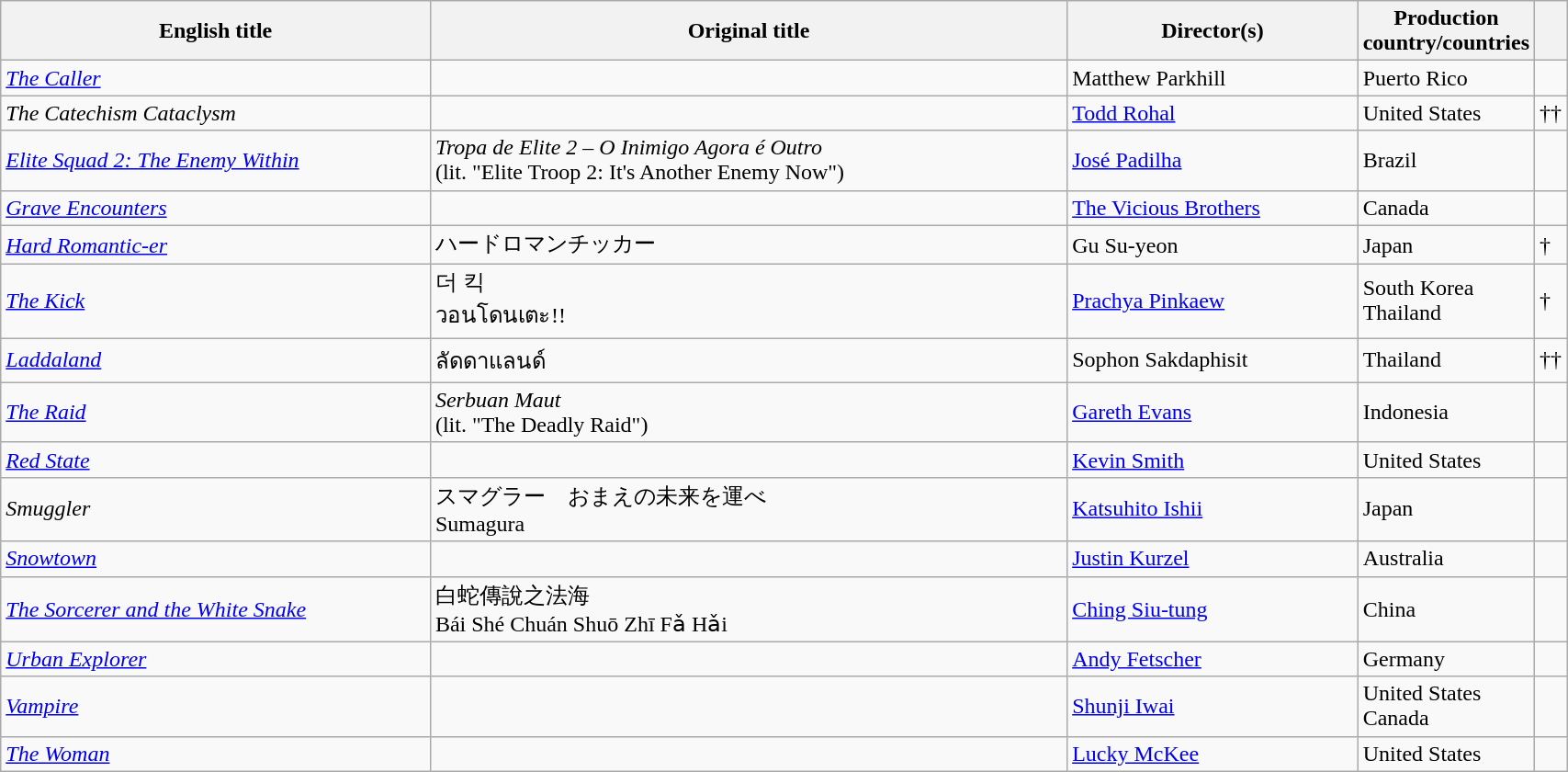<table class="sortable wikitable" width="90%" cellpadding="5">
<tr>
<th width="30%">English title</th>
<th width="45%">Original title</th>
<th width="20%">Director(s)</th>
<th width="10%">Production country/countries</th>
<th width="3%"></th>
</tr>
<tr>
<td><em><a href='#'>The Caller</a></em></td>
<td></td>
<td>Matthew Parkhill</td>
<td>Puerto Rico</td>
<td></td>
</tr>
<tr>
<td><em>The Catechism Cataclysm</em></td>
<td></td>
<td><a href='#'>Todd Rohal</a></td>
<td>United States</td>
<td>††</td>
</tr>
<tr>
<td><em><a href='#'>Elite Squad 2: The Enemy Within</a></em></td>
<td><em>Tropa de Elite 2 – O Inimigo Agora é Outro</em><br>(lit. "Elite Troop 2: It's Another Enemy Now")</td>
<td><a href='#'>José Padilha</a></td>
<td>Brazil</td>
<td></td>
</tr>
<tr>
<td><em><a href='#'>Grave Encounters</a></em></td>
<td></td>
<td><a href='#'>The Vicious Brothers</a></td>
<td>Canada</td>
<td></td>
</tr>
<tr>
<td><em><a href='#'>Hard Romantic-er</a></em></td>
<td>ハードロマンチッカー</td>
<td>Gu Su-yeon</td>
<td>Japan</td>
<td>†</td>
</tr>
<tr>
<td><em><a href='#'>The Kick</a></em></td>
<td>더 킥<br>วอนโดนเตะ!!</td>
<td><a href='#'>Prachya Pinkaew</a></td>
<td>South Korea<br>Thailand</td>
<td>†</td>
</tr>
<tr>
<td><em><a href='#'>Laddaland</a></em></td>
<td>ลัดดาแลนด์</td>
<td>Sophon Sakdaphisit</td>
<td>Thailand</td>
<td>††</td>
</tr>
<tr>
<td><em><a href='#'>The Raid</a></em></td>
<td><em>Serbuan Maut</em><br>(lit. "The Deadly Raid")</td>
<td><a href='#'>Gareth Evans</a></td>
<td>Indonesia</td>
<td></td>
</tr>
<tr>
<td><em><a href='#'>Red State</a></em></td>
<td></td>
<td><a href='#'>Kevin Smith</a></td>
<td>United States</td>
<td></td>
</tr>
<tr>
<td><em>Smuggler</em></td>
<td>スマグラー　おまえの未来を運べ<br>Sumagura</td>
<td><a href='#'>Katsuhito Ishii</a></td>
<td>Japan</td>
<td></td>
</tr>
<tr>
<td><em><a href='#'>Snowtown</a></em></td>
<td></td>
<td><a href='#'>Justin Kurzel</a></td>
<td>Australia</td>
<td></td>
</tr>
<tr>
<td><em><a href='#'>The Sorcerer and the White Snake</a></em></td>
<td>白蛇傳說之法海<br>Bái Shé Chuán Shuō Zhī Fǎ Hǎi</td>
<td><a href='#'>Ching Siu-tung</a></td>
<td>China</td>
<td></td>
</tr>
<tr>
<td><em><a href='#'>Urban Explorer</a></em></td>
<td></td>
<td><a href='#'>Andy Fetscher</a></td>
<td>Germany</td>
<td></td>
</tr>
<tr>
<td><em><a href='#'>Vampire</a></em></td>
<td></td>
<td><a href='#'>Shunji Iwai</a></td>
<td>United States<br>Canada</td>
<td></td>
</tr>
<tr>
<td><em><a href='#'>The Woman</a></em></td>
<td></td>
<td><a href='#'>Lucky McKee</a></td>
<td>United States</td>
<td></td>
</tr>
</table>
